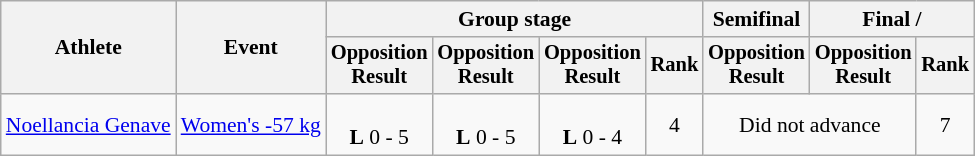<table class="wikitable" style="font-size:90%;">
<tr>
<th rowspan=2>Athlete</th>
<th rowspan=2>Event</th>
<th colspan=4>Group stage</th>
<th>Semifinal</th>
<th colspan=2>Final / </th>
</tr>
<tr style="font-size: 95%">
<th>Opposition<br>Result</th>
<th>Opposition<br>Result</th>
<th>Opposition<br>Result</th>
<th>Rank</th>
<th>Opposition<br>Result</th>
<th>Opposition<br>Result</th>
<th>Rank</th>
</tr>
<tr align=center>
<td align=left><a href='#'>Noellancia Genave</a></td>
<td align=left><a href='#'>Women's -57 kg</a></td>
<td><br><strong>L</strong> 0 - 5</td>
<td><br><strong>L</strong> 0 - 5</td>
<td><br><strong>L</strong> 0 - 4</td>
<td>4</td>
<td colspan=2>Did not advance</td>
<td>7</td>
</tr>
</table>
